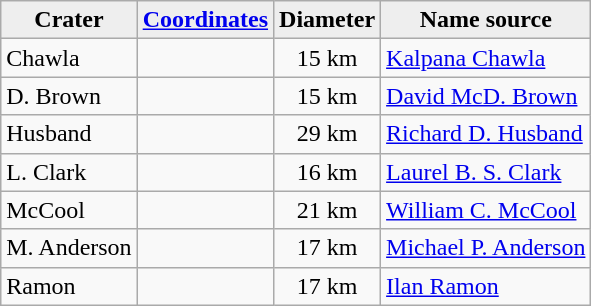<table class="wikitable">
<tr>
<th style="background:#eeeeee;">Crater</th>
<th style="background:#eeeeee;"><a href='#'>Coordinates</a></th>
<th style="background:#eeeeee;">Diameter</th>
<th style="background:#eeeeee;">Name source</th>
</tr>
<tr>
<td>Chawla</td>
<td></td>
<td align="center">15 km</td>
<td><a href='#'>Kalpana Chawla</a></td>
</tr>
<tr>
<td>D. Brown</td>
<td></td>
<td align="center">15 km</td>
<td><a href='#'>David McD. Brown</a></td>
</tr>
<tr>
<td>Husband</td>
<td></td>
<td align="center">29 km</td>
<td><a href='#'>Richard D. Husband</a></td>
</tr>
<tr>
<td>L. Clark</td>
<td></td>
<td align="center">16 km</td>
<td><a href='#'>Laurel B. S. Clark</a></td>
</tr>
<tr>
<td>McCool</td>
<td></td>
<td align="center">21 km</td>
<td><a href='#'>William C. McCool</a></td>
</tr>
<tr>
<td>M. Anderson</td>
<td></td>
<td align="center">17 km</td>
<td><a href='#'>Michael P. Anderson</a></td>
</tr>
<tr>
<td>Ramon</td>
<td></td>
<td align="center">17 km</td>
<td><a href='#'>Ilan Ramon</a></td>
</tr>
</table>
